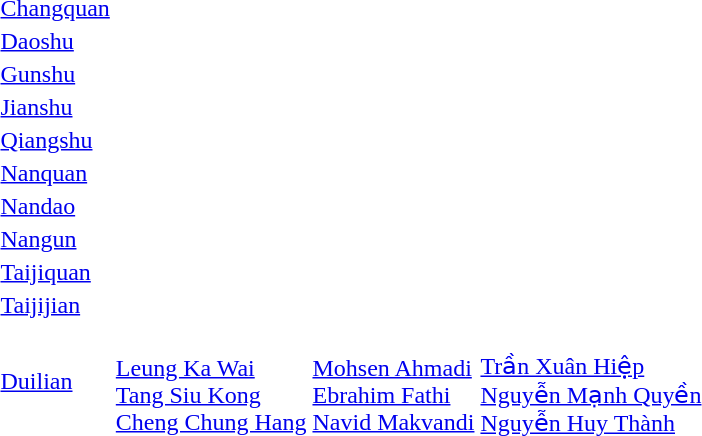<table>
<tr>
<td><a href='#'>Changquan</a></td>
<td></td>
<td></td>
<td></td>
</tr>
<tr>
<td><a href='#'>Daoshu</a></td>
<td></td>
<td></td>
<td></td>
</tr>
<tr>
<td rowspan=2><a href='#'>Gunshu</a></td>
<td rowspan=2></td>
<td rowspan=2></td>
<td></td>
</tr>
<tr>
<td></td>
</tr>
<tr>
<td><a href='#'>Jianshu</a></td>
<td></td>
<td></td>
<td></td>
</tr>
<tr>
<td><a href='#'>Qiangshu</a></td>
<td></td>
<td></td>
<td></td>
</tr>
<tr>
<td><a href='#'>Nanquan</a></td>
<td></td>
<td></td>
<td></td>
</tr>
<tr>
<td><a href='#'>Nandao</a></td>
<td></td>
<td></td>
<td></td>
</tr>
<tr>
<td><a href='#'>Nangun</a></td>
<td></td>
<td></td>
<td></td>
</tr>
<tr>
<td><a href='#'>Taijiquan</a></td>
<td></td>
<td></td>
<td></td>
</tr>
<tr>
<td><a href='#'>Taijijian</a></td>
<td></td>
<td></td>
<td></td>
</tr>
<tr>
<td><a href='#'>Duilian</a></td>
<td><br><a href='#'>Leung Ka Wai</a><br><a href='#'>Tang Siu Kong</a><br><a href='#'>Cheng Chung Hang</a></td>
<td><br><a href='#'>Mohsen Ahmadi</a><br><a href='#'>Ebrahim Fathi</a><br><a href='#'>Navid Makvandi</a></td>
<td><br><a href='#'>Trần Xuân Hiệp</a><br><a href='#'>Nguyễn Mạnh Quyền</a><br><a href='#'>Nguyễn Huy Thành</a></td>
</tr>
</table>
